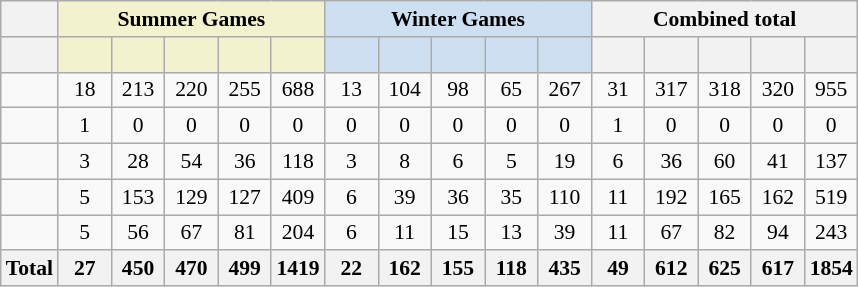<table class="wikitable sortable" style="margin-top:0; text-align:center; font-size:90%;">
<tr>
<th></th>
<th align="center" style="background-color:#f2f2ce;" colspan="5" ;>Summer Games</th>
<th align="center" style="background-color:#cedff2;" colspan="5" ;>Winter Games</th>
<th align="center" colspan="5" ;>Combined total</th>
</tr>
<tr>
<th></th>
<th style="background-color:#f2f2ce; width:2em;"><br></th>
<th style="background-color:#f2f2ce; width:2em;"><br></th>
<th style="background-color:#f2f2ce; width:2em;"><br></th>
<th style="background-color:#f2f2ce; width:2em;"><br></th>
<th style="background-color:#f2f2ce; width:2em;"><br></th>
<th style="background-color:#cedff2; width:2em;"><br></th>
<th style="background-color:#cedff2; width:2em;"><br></th>
<th style="background-color:#cedff2; width:2em;"><br></th>
<th style="background-color:#cedff2; width:2em;"><br></th>
<th style="background-color:#cedff2; width:2em;"><br></th>
<th style="width:2em;"><br></th>
<th style="width:2em;"><br></th>
<th style="width:2em;"><br></th>
<th style="width:2em;"><br></th>
<th style="width:2em;"><br></th>
</tr>
<tr>
<td align=left>  </td>
<td>18</td>
<td>213</td>
<td>220</td>
<td>255</td>
<td>688</td>
<td>13</td>
<td>104</td>
<td>98</td>
<td>65</td>
<td>267</td>
<td>31</td>
<td>317</td>
<td>318</td>
<td>320</td>
<td>955</td>
</tr>
<tr>
<td align=left></td>
<td>1</td>
<td>0</td>
<td>0</td>
<td>0</td>
<td>0</td>
<td>0</td>
<td>0</td>
<td>0</td>
<td>0</td>
<td>0</td>
<td>1</td>
<td>0</td>
<td>0</td>
<td>0</td>
<td>0</td>
</tr>
<tr>
<td align=left></td>
<td>3</td>
<td>28</td>
<td>54</td>
<td>36</td>
<td>118</td>
<td>3</td>
<td>8</td>
<td>6</td>
<td>5</td>
<td>19</td>
<td>6</td>
<td>36</td>
<td>60</td>
<td>41</td>
<td>137</td>
</tr>
<tr>
<td align=left></td>
<td>5</td>
<td>153</td>
<td>129</td>
<td>127</td>
<td>409</td>
<td>6</td>
<td>39</td>
<td>36</td>
<td>35</td>
<td>110</td>
<td>11</td>
<td>192</td>
<td>165</td>
<td>162</td>
<td>519</td>
</tr>
<tr>
<td align=left></td>
<td>5</td>
<td>56</td>
<td>67</td>
<td>81</td>
<td>204</td>
<td>6</td>
<td>11</td>
<td>15</td>
<td>13</td>
<td>39</td>
<td>11</td>
<td>67</td>
<td>82</td>
<td>94</td>
<td>243</td>
</tr>
<tr>
<th style="text-align: center;">Total</th>
<th>27</th>
<th>450</th>
<th>470</th>
<th>499</th>
<th>1419</th>
<th>22</th>
<th>162</th>
<th>155</th>
<th>118</th>
<th>435</th>
<th>49</th>
<th>612</th>
<th>625</th>
<th>617</th>
<th>1854</th>
</tr>
</table>
